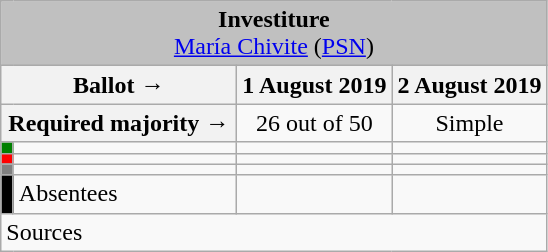<table class="wikitable" style="text-align:center;">
<tr>
<td colspan="4" align="center" bgcolor="#C0C0C0"><strong>Investiture</strong><br><a href='#'>María Chivite</a> (<a href='#'>PSN</a>)</td>
</tr>
<tr>
<th colspan="2" width="150px">Ballot →</th>
<th>1 August 2019</th>
<th>2 August 2019</th>
</tr>
<tr>
<th colspan="2">Required majority →</th>
<td>26 out of 50 </td>
<td>Simple </td>
</tr>
<tr>
<th width="1px" style="background:green;"></th>
<td align="left"></td>
<td></td>
<td></td>
</tr>
<tr>
<th style="color:inherit;background:red;"></th>
<td align="left"></td>
<td></td>
<td></td>
</tr>
<tr>
<th style="color:inherit;background:gray;"></th>
<td align="left"></td>
<td></td>
<td></td>
</tr>
<tr>
<th style="color:inherit;background:black;"></th>
<td align="left"><span>Absentees</span></td>
<td></td>
<td></td>
</tr>
<tr>
<td align="left" colspan="4">Sources</td>
</tr>
</table>
